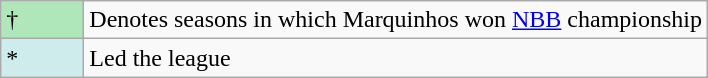<table class="wikitable">
<tr>
<td style="background:#afe6ba; width:3em;">†</td>
<td>Denotes seasons in which Marquinhos won <a href='#'>NBB</a> championship</td>
</tr>
<tr>
<td style="background:#CFECEC; width:1em">*</td>
<td>Led the league</td>
</tr>
</table>
